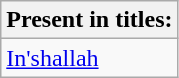<table class="wikitable">
<tr>
<th>Present in titles:</th>
</tr>
<tr>
<td><a href='#'>In'shallah</a></td>
</tr>
</table>
